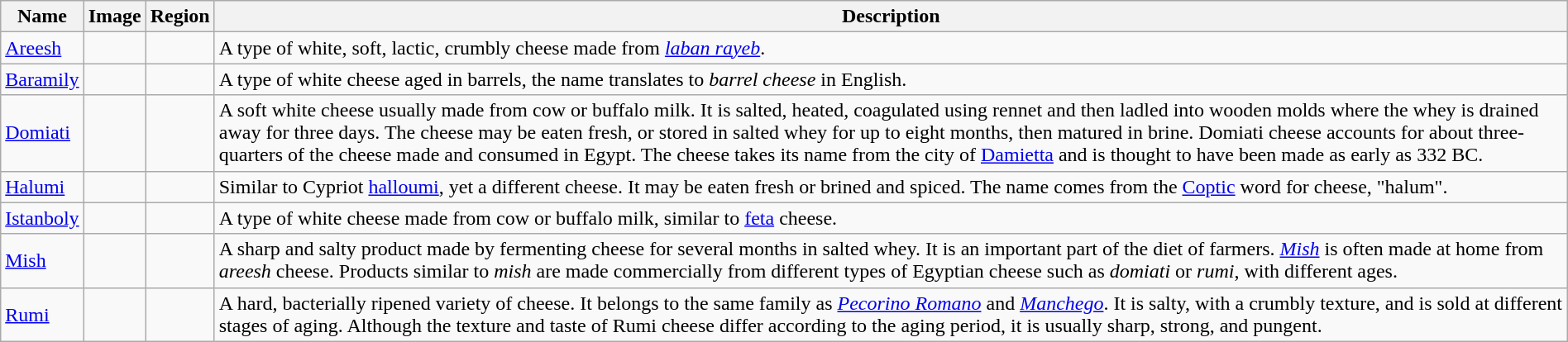<table class="wikitable sortable" style="width:100%">
<tr>
<th>Name</th>
<th class="unsortable">Image</th>
<th>Region</th>
<th>Description</th>
</tr>
<tr>
<td><a href='#'>Areesh</a></td>
<td></td>
<td></td>
<td>A type of white, soft, lactic, crumbly cheese made from <em><a href='#'>laban rayeb</a></em>.</td>
</tr>
<tr>
<td><a href='#'>Baramily</a></td>
<td></td>
<td></td>
<td>A type of white cheese aged in barrels, the name translates to <em>barrel cheese</em> in English.</td>
</tr>
<tr>
<td><a href='#'>Domiati</a></td>
<td></td>
<td></td>
<td>A soft white cheese usually made from cow or buffalo milk. It is salted, heated, coagulated using rennet and then ladled into wooden molds where the whey is drained away for three days. The cheese may be eaten fresh, or stored in salted whey for up to eight months, then matured in brine. Domiati cheese accounts for about three-quarters of the cheese made and consumed in Egypt. The cheese takes its name from the city of <a href='#'>Damietta</a> and is thought to have been made as early as 332 BC.</td>
</tr>
<tr>
<td><a href='#'>Halumi</a></td>
<td></td>
<td></td>
<td>Similar to Cypriot <a href='#'>halloumi</a>, yet a different cheese. It may be eaten fresh or brined and spiced. The name comes from the <a href='#'>Coptic</a> word for cheese, "halum".</td>
</tr>
<tr>
<td><a href='#'>Istanboly</a></td>
<td></td>
<td></td>
<td>A type of white cheese made from cow or buffalo milk, similar to <a href='#'>feta</a> cheese.</td>
</tr>
<tr>
<td><a href='#'>Mish</a></td>
<td></td>
<td></td>
<td>A sharp and salty product made by fermenting cheese for several months in salted whey. It is an important part of the diet of farmers. <em><a href='#'>Mish</a></em> is often made at home from <em>areesh</em> cheese. Products similar to <em>mish</em> are made commercially from different types of Egyptian cheese such as <em>domiati</em> or <em>rumi</em>, with different ages.</td>
</tr>
<tr>
<td><a href='#'>Rumi</a></td>
<td></td>
<td></td>
<td>A hard, bacterially ripened variety of cheese. It belongs to the same family as <em><a href='#'>Pecorino Romano</a></em> and <em><a href='#'>Manchego</a></em>. It is salty, with a crumbly texture, and is sold at different stages of aging. Although the texture and taste of Rumi cheese differ according to the aging period, it is usually sharp, strong, and pungent.</td>
</tr>
</table>
